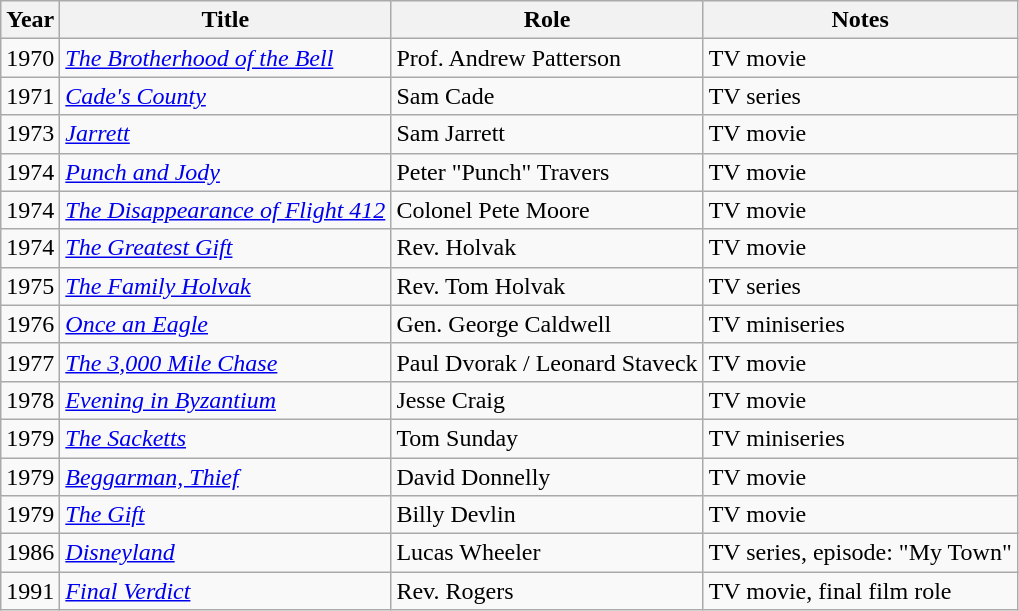<table class="wikitable sortable">
<tr>
<th>Year</th>
<th>Title</th>
<th>Role</th>
<th>Notes</th>
</tr>
<tr>
<td>1970</td>
<td data-sort-value="Brotherhood of the Bell, The"><em><a href='#'>The Brotherhood of the Bell</a></em></td>
<td>Prof. Andrew Patterson</td>
<td>TV movie</td>
</tr>
<tr>
<td>1971</td>
<td><em><a href='#'>Cade's County</a></em></td>
<td>Sam Cade</td>
<td>TV series</td>
</tr>
<tr>
<td>1973</td>
<td><em><a href='#'>Jarrett</a></em></td>
<td>Sam Jarrett</td>
<td>TV movie</td>
</tr>
<tr>
<td>1974</td>
<td><em><a href='#'>Punch and Jody</a></em></td>
<td>Peter "Punch" Travers</td>
<td>TV movie</td>
</tr>
<tr>
<td>1974</td>
<td data-sort-value="Disappearance of Flight 412, The"><em><a href='#'>The Disappearance of Flight 412</a></em></td>
<td>Colonel Pete Moore</td>
<td>TV movie</td>
</tr>
<tr>
<td>1974</td>
<td data-sort-value="Greatest Gift, The"><em><a href='#'>The Greatest Gift</a></em></td>
<td>Rev. Holvak</td>
<td>TV movie</td>
</tr>
<tr>
<td>1975</td>
<td data-sort-value="Family Holvak, The"><em><a href='#'>The Family Holvak</a></em></td>
<td>Rev. Tom Holvak</td>
<td>TV series</td>
</tr>
<tr>
<td>1976</td>
<td><em><a href='#'>Once an Eagle</a></em></td>
<td>Gen. George Caldwell</td>
<td>TV miniseries</td>
</tr>
<tr>
<td>1977</td>
<td data-sort-value="3,000 Mile Chase, The"><em><a href='#'>The 3,000 Mile Chase</a></em></td>
<td>Paul Dvorak / Leonard Staveck</td>
<td>TV movie</td>
</tr>
<tr>
<td>1978</td>
<td><em><a href='#'>Evening in Byzantium</a></em></td>
<td>Jesse Craig</td>
<td>TV movie</td>
</tr>
<tr>
<td>1979</td>
<td data-sort-value="Sacketts, The"><em><a href='#'>The Sacketts</a></em></td>
<td>Tom Sunday</td>
<td>TV miniseries</td>
</tr>
<tr>
<td>1979</td>
<td><em><a href='#'>Beggarman, Thief</a></em></td>
<td>David Donnelly</td>
<td>TV movie</td>
</tr>
<tr>
<td>1979</td>
<td data-sort-value="Gift, The"><em><a href='#'>The Gift</a></em></td>
<td>Billy Devlin</td>
<td>TV movie</td>
</tr>
<tr>
<td>1986</td>
<td><em><a href='#'>Disneyland</a></em></td>
<td>Lucas Wheeler</td>
<td>TV series, episode: "My Town"</td>
</tr>
<tr>
<td>1991</td>
<td><em><a href='#'>Final Verdict</a></em></td>
<td>Rev. Rogers</td>
<td>TV movie, final film role</td>
</tr>
</table>
